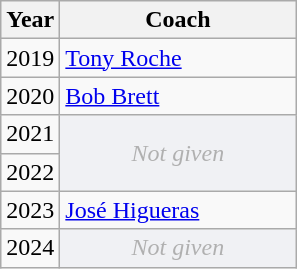<table class="wikitable">
<tr>
<th>Year</th>
<th width=150>Coach</th>
</tr>
<tr>
<td>2019</td>
<td> <a href='#'>Tony Roche</a></td>
</tr>
<tr>
<td>2020</td>
<td> <a href='#'>Bob Brett</a></td>
</tr>
<tr>
<td>2021</td>
<td rowspan=2 style="background: #f0f1f4; color: #b0b0b0; text-align: center;"><em>Not given</em></td>
</tr>
<tr>
<td>2022</td>
</tr>
<tr>
<td>2023</td>
<td> <a href='#'>José Higueras</a></td>
</tr>
<tr>
<td>2024</td>
<td style="background: #f0f1f4; color: #b0b0b0; text-align: center;"><em>Not given</em></td>
</tr>
</table>
